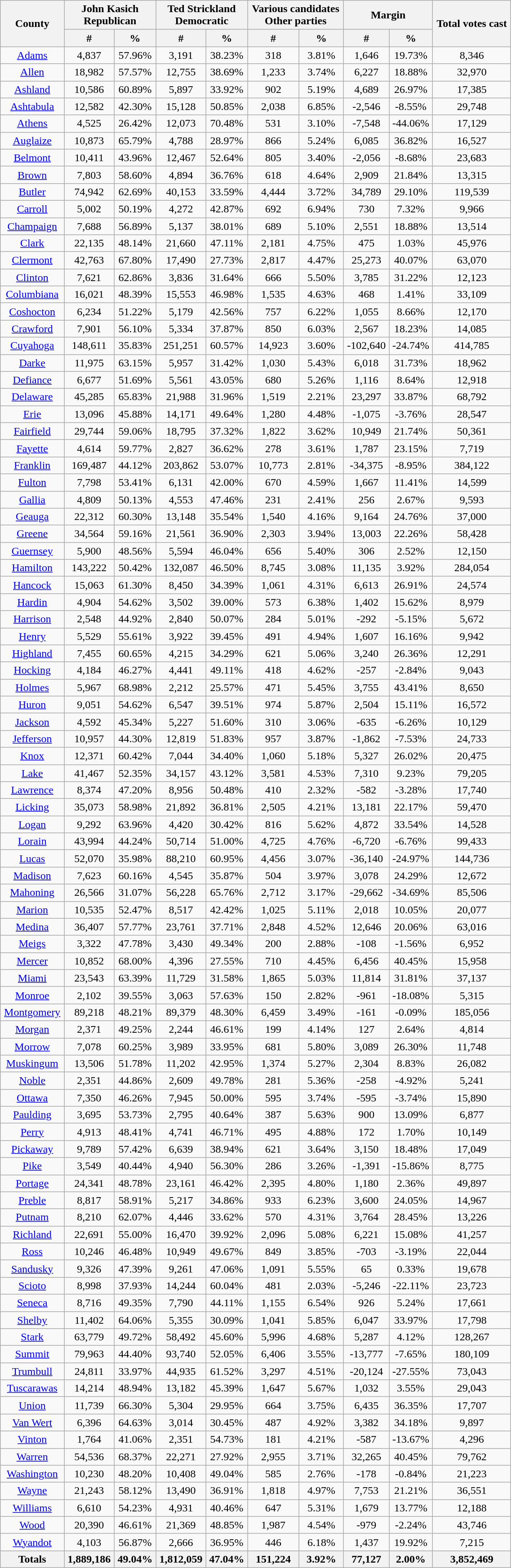<table width="60%" class="wikitable sortable">
<tr>
<th rowspan="2">County</th>
<th colspan="2">John Kasich<br>Republican</th>
<th colspan="2">Ted Strickland<br>Democratic</th>
<th colspan="2">Various candidates<br>Other parties</th>
<th colspan="2">Margin</th>
<th rowspan="2">Total votes cast</th>
</tr>
<tr>
<th style="text-align:center;" data-sort-type="number">#</th>
<th style="text-align:center;" data-sort-type="number">%</th>
<th style="text-align:center;" data-sort-type="number">#</th>
<th style="text-align:center;" data-sort-type="number">%</th>
<th style="text-align:center;" data-sort-type="number">#</th>
<th style="text-align:center;" data-sort-type="number">%</th>
<th style="text-align:center;" data-sort-type="number">#</th>
<th style="text-align:center;" data-sort-type="number">%</th>
</tr>
<tr style="text-align:center;">
<td><a href='#'>Adams</a></td>
<td>4,837</td>
<td>57.96%</td>
<td>3,191</td>
<td>38.23%</td>
<td>318</td>
<td>3.81%</td>
<td>1,646</td>
<td>19.73%</td>
<td>8,346</td>
</tr>
<tr style="text-align:center;">
<td><a href='#'>Allen</a></td>
<td>18,982</td>
<td>57.57%</td>
<td>12,755</td>
<td>38.69%</td>
<td>1,233</td>
<td>3.74%</td>
<td>6,227</td>
<td>18.88%</td>
<td>32,970</td>
</tr>
<tr style="text-align:center;">
<td><a href='#'>Ashland</a></td>
<td>10,586</td>
<td>60.89%</td>
<td>5,897</td>
<td>33.92%</td>
<td>902</td>
<td>5.19%</td>
<td>4,689</td>
<td>26.97%</td>
<td>17,385</td>
</tr>
<tr style="text-align:center;">
<td><a href='#'>Ashtabula</a></td>
<td>12,582</td>
<td>42.30%</td>
<td>15,128</td>
<td>50.85%</td>
<td>2,038</td>
<td>6.85%</td>
<td>-2,546</td>
<td>-8.55%</td>
<td>29,748</td>
</tr>
<tr style="text-align:center;">
<td><a href='#'>Athens</a></td>
<td>4,525</td>
<td>26.42%</td>
<td>12,073</td>
<td>70.48%</td>
<td>531</td>
<td>3.10%</td>
<td>-7,548</td>
<td>-44.06%</td>
<td>17,129</td>
</tr>
<tr style="text-align:center;">
<td><a href='#'>Auglaize</a></td>
<td>10,873</td>
<td>65.79%</td>
<td>4,788</td>
<td>28.97%</td>
<td>866</td>
<td>5.24%</td>
<td>6,085</td>
<td>36.82%</td>
<td>16,527</td>
</tr>
<tr style="text-align:center;">
<td><a href='#'>Belmont</a></td>
<td>10,411</td>
<td>43.96%</td>
<td>12,467</td>
<td>52.64%</td>
<td>805</td>
<td>3.40%</td>
<td>-2,056</td>
<td>-8.68%</td>
<td>23,683</td>
</tr>
<tr style="text-align:center;">
<td><a href='#'>Brown</a></td>
<td>7,803</td>
<td>58.60%</td>
<td>4,894</td>
<td>36.76%</td>
<td>618</td>
<td>4.64%</td>
<td>2,909</td>
<td>21.84%</td>
<td>13,315</td>
</tr>
<tr style="text-align:center;">
<td><a href='#'>Butler</a></td>
<td>74,942</td>
<td>62.69%</td>
<td>40,153</td>
<td>33.59%</td>
<td>4,444</td>
<td>3.72%</td>
<td>34,789</td>
<td>29.10%</td>
<td>119,539</td>
</tr>
<tr style="text-align:center;">
<td><a href='#'>Carroll</a></td>
<td>5,002</td>
<td>50.19%</td>
<td>4,272</td>
<td>42.87%</td>
<td>692</td>
<td>6.94%</td>
<td>730</td>
<td>7.32%</td>
<td>9,966</td>
</tr>
<tr style="text-align:center;">
<td><a href='#'>Champaign</a></td>
<td>7,688</td>
<td>56.89%</td>
<td>5,137</td>
<td>38.01%</td>
<td>689</td>
<td>5.10%</td>
<td>2,551</td>
<td>18.88%</td>
<td>13,514</td>
</tr>
<tr style="text-align:center;">
<td><a href='#'>Clark</a></td>
<td>22,135</td>
<td>48.14%</td>
<td>21,660</td>
<td>47.11%</td>
<td>2,181</td>
<td>4.75%</td>
<td>475</td>
<td>1.03%</td>
<td>45,976</td>
</tr>
<tr style="text-align:center;">
<td><a href='#'>Clermont</a></td>
<td>42,763</td>
<td>67.80%</td>
<td>17,490</td>
<td>27.73%</td>
<td>2,817</td>
<td>4.47%</td>
<td>25,273</td>
<td>40.07%</td>
<td>63,070</td>
</tr>
<tr style="text-align:center;">
<td><a href='#'>Clinton</a></td>
<td>7,621</td>
<td>62.86%</td>
<td>3,836</td>
<td>31.64%</td>
<td>666</td>
<td>5.50%</td>
<td>3,785</td>
<td>31.22%</td>
<td>12,123</td>
</tr>
<tr style="text-align:center;">
<td><a href='#'>Columbiana</a></td>
<td>16,021</td>
<td>48.39%</td>
<td>15,553</td>
<td>46.98%</td>
<td>1,535</td>
<td>4.63%</td>
<td>468</td>
<td>1.41%</td>
<td>33,109</td>
</tr>
<tr style="text-align:center;">
<td><a href='#'>Coshocton</a></td>
<td>6,234</td>
<td>51.22%</td>
<td>5,179</td>
<td>42.56%</td>
<td>757</td>
<td>6.22%</td>
<td>1,055</td>
<td>8.66%</td>
<td>12,170</td>
</tr>
<tr style="text-align:center;">
<td><a href='#'>Crawford</a></td>
<td>7,901</td>
<td>56.10%</td>
<td>5,334</td>
<td>37.87%</td>
<td>850</td>
<td>6.03%</td>
<td>2,567</td>
<td>18.23%</td>
<td>14,085</td>
</tr>
<tr style="text-align:center;">
<td><a href='#'>Cuyahoga</a></td>
<td>148,611</td>
<td>35.83%</td>
<td>251,251</td>
<td>60.57%</td>
<td>14,923</td>
<td>3.60%</td>
<td>-102,640</td>
<td>-24.74%</td>
<td>414,785</td>
</tr>
<tr style="text-align:center;">
<td><a href='#'>Darke</a></td>
<td>11,975</td>
<td>63.15%</td>
<td>5,957</td>
<td>31.42%</td>
<td>1,030</td>
<td>5.43%</td>
<td>6,018</td>
<td>31.73%</td>
<td>18,962</td>
</tr>
<tr style="text-align:center;">
<td><a href='#'>Defiance</a></td>
<td>6,677</td>
<td>51.69%</td>
<td>5,561</td>
<td>43.05%</td>
<td>680</td>
<td>5.26%</td>
<td>1,116</td>
<td>8.64%</td>
<td>12,918</td>
</tr>
<tr style="text-align:center;">
<td><a href='#'>Delaware</a></td>
<td>45,285</td>
<td>65.83%</td>
<td>21,988</td>
<td>31.96%</td>
<td>1,519</td>
<td>2.21%</td>
<td>23,297</td>
<td>33.87%</td>
<td>68,792</td>
</tr>
<tr style="text-align:center;">
<td><a href='#'>Erie</a></td>
<td>13,096</td>
<td>45.88%</td>
<td>14,171</td>
<td>49.64%</td>
<td>1,280</td>
<td>4.48%</td>
<td>-1,075</td>
<td>-3.76%</td>
<td>28,547</td>
</tr>
<tr style="text-align:center;">
<td><a href='#'>Fairfield</a></td>
<td>29,744</td>
<td>59.06%</td>
<td>18,795</td>
<td>37.32%</td>
<td>1,822</td>
<td>3.62%</td>
<td>10,949</td>
<td>21.74%</td>
<td>50,361</td>
</tr>
<tr style="text-align:center;">
<td><a href='#'>Fayette</a></td>
<td>4,614</td>
<td>59.77%</td>
<td>2,827</td>
<td>36.62%</td>
<td>278</td>
<td>3.61%</td>
<td>1,787</td>
<td>23.15%</td>
<td>7,719</td>
</tr>
<tr style="text-align:center;">
<td><a href='#'>Franklin</a></td>
<td>169,487</td>
<td>44.12%</td>
<td>203,862</td>
<td>53.07%</td>
<td>10,773</td>
<td>2.81%</td>
<td>-34,375</td>
<td>-8.95%</td>
<td>384,122</td>
</tr>
<tr style="text-align:center;">
<td><a href='#'>Fulton</a></td>
<td>7,798</td>
<td>53.41%</td>
<td>6,131</td>
<td>42.00%</td>
<td>670</td>
<td>4.59%</td>
<td>1,667</td>
<td>11.41%</td>
<td>14,599</td>
</tr>
<tr style="text-align:center;">
<td><a href='#'>Gallia</a></td>
<td>4,809</td>
<td>50.13%</td>
<td>4,553</td>
<td>47.46%</td>
<td>231</td>
<td>2.41%</td>
<td>256</td>
<td>2.67%</td>
<td>9,593</td>
</tr>
<tr style="text-align:center;">
<td><a href='#'>Geauga</a></td>
<td>22,312</td>
<td>60.30%</td>
<td>13,148</td>
<td>35.54%</td>
<td>1,540</td>
<td>4.16%</td>
<td>9,164</td>
<td>24.76%</td>
<td>37,000</td>
</tr>
<tr style="text-align:center;">
<td><a href='#'>Greene</a></td>
<td>34,564</td>
<td>59.16%</td>
<td>21,561</td>
<td>36.90%</td>
<td>2,303</td>
<td>3.94%</td>
<td>13,003</td>
<td>22.26%</td>
<td>58,428</td>
</tr>
<tr style="text-align:center;">
<td><a href='#'>Guernsey</a></td>
<td>5,900</td>
<td>48.56%</td>
<td>5,594</td>
<td>46.04%</td>
<td>656</td>
<td>5.40%</td>
<td>306</td>
<td>2.52%</td>
<td>12,150</td>
</tr>
<tr style="text-align:center;">
<td><a href='#'>Hamilton</a></td>
<td>143,222</td>
<td>50.42%</td>
<td>132,087</td>
<td>46.50%</td>
<td>8,745</td>
<td>3.08%</td>
<td>11,135</td>
<td>3.92%</td>
<td>284,054</td>
</tr>
<tr style="text-align:center;">
<td><a href='#'>Hancock</a></td>
<td>15,063</td>
<td>61.30%</td>
<td>8,450</td>
<td>34.39%</td>
<td>1,061</td>
<td>4.31%</td>
<td>6,613</td>
<td>26.91%</td>
<td>24,574</td>
</tr>
<tr style="text-align:center;">
<td><a href='#'>Hardin</a></td>
<td>4,904</td>
<td>54.62%</td>
<td>3,502</td>
<td>39.00%</td>
<td>573</td>
<td>6.38%</td>
<td>1,402</td>
<td>15.62%</td>
<td>8,979</td>
</tr>
<tr style="text-align:center;">
<td><a href='#'>Harrison</a></td>
<td>2,548</td>
<td>44.92%</td>
<td>2,840</td>
<td>50.07%</td>
<td>284</td>
<td>5.01%</td>
<td>-292</td>
<td>-5.15%</td>
<td>5,672</td>
</tr>
<tr style="text-align:center;">
<td><a href='#'>Henry</a></td>
<td>5,529</td>
<td>55.61%</td>
<td>3,922</td>
<td>39.45%</td>
<td>491</td>
<td>4.94%</td>
<td>1,607</td>
<td>16.16%</td>
<td>9,942</td>
</tr>
<tr style="text-align:center;">
<td><a href='#'>Highland</a></td>
<td>7,455</td>
<td>60.65%</td>
<td>4,215</td>
<td>34.29%</td>
<td>621</td>
<td>5.06%</td>
<td>3,240</td>
<td>26.36%</td>
<td>12,291</td>
</tr>
<tr style="text-align:center;">
<td><a href='#'>Hocking</a></td>
<td>4,184</td>
<td>46.27%</td>
<td>4,441</td>
<td>49.11%</td>
<td>418</td>
<td>4.62%</td>
<td>-257</td>
<td>-2.84%</td>
<td>9,043</td>
</tr>
<tr style="text-align:center;">
<td><a href='#'>Holmes</a></td>
<td>5,967</td>
<td>68.98%</td>
<td>2,212</td>
<td>25.57%</td>
<td>471</td>
<td>5.45%</td>
<td>3,755</td>
<td>43.41%</td>
<td>8,650</td>
</tr>
<tr style="text-align:center;">
<td><a href='#'>Huron</a></td>
<td>9,051</td>
<td>54.62%</td>
<td>6,547</td>
<td>39.51%</td>
<td>974</td>
<td>5.87%</td>
<td>2,504</td>
<td>15.11%</td>
<td>16,572</td>
</tr>
<tr style="text-align:center;">
<td><a href='#'>Jackson</a></td>
<td>4,592</td>
<td>45.34%</td>
<td>5,227</td>
<td>51.60%</td>
<td>310</td>
<td>3.06%</td>
<td>-635</td>
<td>-6.26%</td>
<td>10,129</td>
</tr>
<tr style="text-align:center;">
<td><a href='#'>Jefferson</a></td>
<td>10,957</td>
<td>44.30%</td>
<td>12,819</td>
<td>51.83%</td>
<td>957</td>
<td>3.87%</td>
<td>-1,862</td>
<td>-7.53%</td>
<td>24,733</td>
</tr>
<tr style="text-align:center;">
<td><a href='#'>Knox</a></td>
<td>12,371</td>
<td>60.42%</td>
<td>7,044</td>
<td>34.40%</td>
<td>1,060</td>
<td>5.18%</td>
<td>5,327</td>
<td>26.02%</td>
<td>20,475</td>
</tr>
<tr style="text-align:center;">
<td><a href='#'>Lake</a></td>
<td>41,467</td>
<td>52.35%</td>
<td>34,157</td>
<td>43.12%</td>
<td>3,581</td>
<td>4.53%</td>
<td>7,310</td>
<td>9.23%</td>
<td>79,205</td>
</tr>
<tr style="text-align:center;">
<td><a href='#'>Lawrence</a></td>
<td>8,374</td>
<td>47.20%</td>
<td>8,956</td>
<td>50.48%</td>
<td>410</td>
<td>2.32%</td>
<td>-582</td>
<td>-3.28%</td>
<td>17,740</td>
</tr>
<tr style="text-align:center;">
<td><a href='#'>Licking</a></td>
<td>35,073</td>
<td>58.98%</td>
<td>21,892</td>
<td>36.81%</td>
<td>2,505</td>
<td>4.21%</td>
<td>13,181</td>
<td>22.17%</td>
<td>59,470</td>
</tr>
<tr style="text-align:center;">
<td><a href='#'>Logan</a></td>
<td>9,292</td>
<td>63.96%</td>
<td>4,420</td>
<td>30.42%</td>
<td>816</td>
<td>5.62%</td>
<td>4,872</td>
<td>33.54%</td>
<td>14,528</td>
</tr>
<tr style="text-align:center;">
<td><a href='#'>Lorain</a></td>
<td>43,994</td>
<td>44.24%</td>
<td>50,714</td>
<td>51.00%</td>
<td>4,725</td>
<td>4.76%</td>
<td>-6,720</td>
<td>-6.76%</td>
<td>99,433</td>
</tr>
<tr style="text-align:center;">
<td><a href='#'>Lucas</a></td>
<td>52,070</td>
<td>35.98%</td>
<td>88,210</td>
<td>60.95%</td>
<td>4,456</td>
<td>3.07%</td>
<td>-36,140</td>
<td>-24.97%</td>
<td>144,736</td>
</tr>
<tr style="text-align:center;">
<td><a href='#'>Madison</a></td>
<td>7,623</td>
<td>60.16%</td>
<td>4,545</td>
<td>35.87%</td>
<td>504</td>
<td>3.97%</td>
<td>3,078</td>
<td>24.29%</td>
<td>12,672</td>
</tr>
<tr style="text-align:center;">
<td><a href='#'>Mahoning</a></td>
<td>26,566</td>
<td>31.07%</td>
<td>56,228</td>
<td>65.76%</td>
<td>2,712</td>
<td>3.17%</td>
<td>-29,662</td>
<td>-34.69%</td>
<td>85,506</td>
</tr>
<tr style="text-align:center;">
<td><a href='#'>Marion</a></td>
<td>10,535</td>
<td>52.47%</td>
<td>8,517</td>
<td>42.42%</td>
<td>1,025</td>
<td>5.11%</td>
<td>2,018</td>
<td>10.05%</td>
<td>20,077</td>
</tr>
<tr style="text-align:center;">
<td><a href='#'>Medina</a></td>
<td>36,407</td>
<td>57.77%</td>
<td>23,761</td>
<td>37.71%</td>
<td>2,848</td>
<td>4.52%</td>
<td>12,646</td>
<td>20.06%</td>
<td>63,016</td>
</tr>
<tr style="text-align:center;">
<td><a href='#'>Meigs</a></td>
<td>3,322</td>
<td>47.78%</td>
<td>3,430</td>
<td>49.34%</td>
<td>200</td>
<td>2.88%</td>
<td>-108</td>
<td>-1.56%</td>
<td>6,952</td>
</tr>
<tr style="text-align:center;">
<td><a href='#'>Mercer</a></td>
<td>10,852</td>
<td>68.00%</td>
<td>4,396</td>
<td>27.55%</td>
<td>710</td>
<td>4.45%</td>
<td>6,456</td>
<td>40.45%</td>
<td>15,958</td>
</tr>
<tr style="text-align:center;">
<td><a href='#'>Miami</a></td>
<td>23,543</td>
<td>63.39%</td>
<td>11,729</td>
<td>31.58%</td>
<td>1,865</td>
<td>5.03%</td>
<td>11,814</td>
<td>31.81%</td>
<td>37,137</td>
</tr>
<tr style="text-align:center;">
<td><a href='#'>Monroe</a></td>
<td>2,102</td>
<td>39.55%</td>
<td>3,063</td>
<td>57.63%</td>
<td>150</td>
<td>2.82%</td>
<td>-961</td>
<td>-18.08%</td>
<td>5,315</td>
</tr>
<tr style="text-align:center;">
<td><a href='#'>Montgomery</a></td>
<td>89,218</td>
<td>48.21%</td>
<td>89,379</td>
<td>48.30%</td>
<td>6,459</td>
<td>3.49%</td>
<td>-161</td>
<td>-0.09%</td>
<td>185,056</td>
</tr>
<tr style="text-align:center;">
<td><a href='#'>Morgan</a></td>
<td>2,371</td>
<td>49.25%</td>
<td>2,244</td>
<td>46.61%</td>
<td>199</td>
<td>4.14%</td>
<td>127</td>
<td>2.64%</td>
<td>4,814</td>
</tr>
<tr style="text-align:center;">
<td><a href='#'>Morrow</a></td>
<td>7,078</td>
<td>60.25%</td>
<td>3,989</td>
<td>33.95%</td>
<td>681</td>
<td>5.80%</td>
<td>3,089</td>
<td>26.30%</td>
<td>11,748</td>
</tr>
<tr style="text-align:center;">
<td><a href='#'>Muskingum</a></td>
<td>13,506</td>
<td>51.78%</td>
<td>11,202</td>
<td>42.95%</td>
<td>1,374</td>
<td>5.27%</td>
<td>2,304</td>
<td>8.83%</td>
<td>26,082</td>
</tr>
<tr style="text-align:center;">
<td><a href='#'>Noble</a></td>
<td>2,351</td>
<td>44.86%</td>
<td>2,609</td>
<td>49.78%</td>
<td>281</td>
<td>5.36%</td>
<td>-258</td>
<td>-4.92%</td>
<td>5,241</td>
</tr>
<tr style="text-align:center;">
<td><a href='#'>Ottawa</a></td>
<td>7,350</td>
<td>46.26%</td>
<td>7,945</td>
<td>50.00%</td>
<td>595</td>
<td>3.74%</td>
<td>-595</td>
<td>-3.74%</td>
<td>15,890</td>
</tr>
<tr style="text-align:center;">
<td><a href='#'>Paulding</a></td>
<td>3,695</td>
<td>53.73%</td>
<td>2,795</td>
<td>40.64%</td>
<td>387</td>
<td>5.63%</td>
<td>900</td>
<td>13.09%</td>
<td>6,877</td>
</tr>
<tr style="text-align:center;">
<td><a href='#'>Perry</a></td>
<td>4,913</td>
<td>48.41%</td>
<td>4,741</td>
<td>46.71%</td>
<td>495</td>
<td>4.88%</td>
<td>172</td>
<td>1.70%</td>
<td>10,149</td>
</tr>
<tr style="text-align:center;">
<td><a href='#'>Pickaway</a></td>
<td>9,789</td>
<td>57.42%</td>
<td>6,639</td>
<td>38.94%</td>
<td>621</td>
<td>3.64%</td>
<td>3,150</td>
<td>18.48%</td>
<td>17,049</td>
</tr>
<tr style="text-align:center;">
<td><a href='#'>Pike</a></td>
<td>3,549</td>
<td>40.44%</td>
<td>4,940</td>
<td>56.30%</td>
<td>286</td>
<td>3.26%</td>
<td>-1,391</td>
<td>-15.86%</td>
<td>8,775</td>
</tr>
<tr style="text-align:center;">
<td><a href='#'>Portage</a></td>
<td>24,341</td>
<td>48.78%</td>
<td>23,161</td>
<td>46.42%</td>
<td>2,395</td>
<td>4.80%</td>
<td>1,180</td>
<td>2.36%</td>
<td>49,897</td>
</tr>
<tr style="text-align:center;">
<td><a href='#'>Preble</a></td>
<td>8,817</td>
<td>58.91%</td>
<td>5,217</td>
<td>34.86%</td>
<td>933</td>
<td>6.23%</td>
<td>3,600</td>
<td>24.05%</td>
<td>14,967</td>
</tr>
<tr style="text-align:center;">
<td><a href='#'>Putnam</a></td>
<td>8,210</td>
<td>62.07%</td>
<td>4,446</td>
<td>33.62%</td>
<td>570</td>
<td>4.31%</td>
<td>3,764</td>
<td>28.45%</td>
<td>13,226</td>
</tr>
<tr style="text-align:center;">
<td><a href='#'>Richland</a></td>
<td>22,691</td>
<td>55.00%</td>
<td>16,470</td>
<td>39.92%</td>
<td>2,096</td>
<td>5.08%</td>
<td>6,221</td>
<td>15.08%</td>
<td>41,257</td>
</tr>
<tr style="text-align:center;">
<td><a href='#'>Ross</a></td>
<td>10,246</td>
<td>46.48%</td>
<td>10,949</td>
<td>49.67%</td>
<td>849</td>
<td>3.85%</td>
<td>-703</td>
<td>-3.19%</td>
<td>22,044</td>
</tr>
<tr style="text-align:center;">
<td><a href='#'>Sandusky</a></td>
<td>9,326</td>
<td>47.39%</td>
<td>9,261</td>
<td>47.06%</td>
<td>1,091</td>
<td>5.55%</td>
<td>65</td>
<td>0.33%</td>
<td>19,678</td>
</tr>
<tr style="text-align:center;">
<td><a href='#'>Scioto</a></td>
<td>8,998</td>
<td>37.93%</td>
<td>14,244</td>
<td>60.04%</td>
<td>481</td>
<td>2.03%</td>
<td>-5,246</td>
<td>-22.11%</td>
<td>23,723</td>
</tr>
<tr style="text-align:center;">
<td><a href='#'>Seneca</a></td>
<td>8,716</td>
<td>49.35%</td>
<td>7,790</td>
<td>44.11%</td>
<td>1,155</td>
<td>6.54%</td>
<td>926</td>
<td>5.24%</td>
<td>17,661</td>
</tr>
<tr style="text-align:center;">
<td><a href='#'>Shelby</a></td>
<td>11,402</td>
<td>64.06%</td>
<td>5,355</td>
<td>30.09%</td>
<td>1,041</td>
<td>5.85%</td>
<td>6,047</td>
<td>33.97%</td>
<td>17,798</td>
</tr>
<tr style="text-align:center;">
<td><a href='#'>Stark</a></td>
<td>63,779</td>
<td>49.72%</td>
<td>58,492</td>
<td>45.60%</td>
<td>5,996</td>
<td>4.68%</td>
<td>5,287</td>
<td>4.12%</td>
<td>128,267</td>
</tr>
<tr style="text-align:center;">
<td><a href='#'>Summit</a></td>
<td>79,963</td>
<td>44.40%</td>
<td>93,740</td>
<td>52.05%</td>
<td>6,406</td>
<td>3.55%</td>
<td>-13,777</td>
<td>-7.65%</td>
<td>180,109</td>
</tr>
<tr style="text-align:center;">
<td><a href='#'>Trumbull</a></td>
<td>24,811</td>
<td>33.97%</td>
<td>44,935</td>
<td>61.52%</td>
<td>3,297</td>
<td>4.51%</td>
<td>-20,124</td>
<td>-27.55%</td>
<td>73,043</td>
</tr>
<tr style="text-align:center;">
<td><a href='#'>Tuscarawas</a></td>
<td>14,214</td>
<td>48.94%</td>
<td>13,182</td>
<td>45.39%</td>
<td>1,647</td>
<td>5.67%</td>
<td>1,032</td>
<td>3.55%</td>
<td>29,043</td>
</tr>
<tr style="text-align:center;">
<td><a href='#'>Union</a></td>
<td>11,739</td>
<td>66.30%</td>
<td>5,304</td>
<td>29.95%</td>
<td>664</td>
<td>3.75%</td>
<td>6,435</td>
<td>36.35%</td>
<td>17,707</td>
</tr>
<tr style="text-align:center;">
<td><a href='#'>Van Wert</a></td>
<td>6,396</td>
<td>64.63%</td>
<td>3,014</td>
<td>30.45%</td>
<td>487</td>
<td>4.92%</td>
<td>3,382</td>
<td>34.18%</td>
<td>9,897</td>
</tr>
<tr style="text-align:center;">
<td><a href='#'>Vinton</a></td>
<td>1,764</td>
<td>41.06%</td>
<td>2,351</td>
<td>54.73%</td>
<td>181</td>
<td>4.21%</td>
<td>-587</td>
<td>-13.67%</td>
<td>4,296</td>
</tr>
<tr style="text-align:center;">
<td><a href='#'>Warren</a></td>
<td>54,536</td>
<td>68.37%</td>
<td>22,271</td>
<td>27.92%</td>
<td>2,955</td>
<td>3.71%</td>
<td>32,265</td>
<td>40.45%</td>
<td>79,762</td>
</tr>
<tr style="text-align:center;">
<td><a href='#'>Washington</a></td>
<td>10,230</td>
<td>48.20%</td>
<td>10,408</td>
<td>49.04%</td>
<td>585</td>
<td>2.76%</td>
<td>-178</td>
<td>-0.84%</td>
<td>21,223</td>
</tr>
<tr style="text-align:center;">
<td><a href='#'>Wayne</a></td>
<td>21,243</td>
<td>58.12%</td>
<td>13,490</td>
<td>36.91%</td>
<td>1,818</td>
<td>4.97%</td>
<td>7,753</td>
<td>21.21%</td>
<td>36,551</td>
</tr>
<tr style="text-align:center;">
<td><a href='#'>Williams</a></td>
<td>6,610</td>
<td>54.23%</td>
<td>4,931</td>
<td>40.46%</td>
<td>647</td>
<td>5.31%</td>
<td>1,679</td>
<td>13.77%</td>
<td>12,188</td>
</tr>
<tr style="text-align:center;">
<td><a href='#'>Wood</a></td>
<td>20,390</td>
<td>46.61%</td>
<td>21,369</td>
<td>48.85%</td>
<td>1,987</td>
<td>4.54%</td>
<td>-979</td>
<td>-2.24%</td>
<td>43,746</td>
</tr>
<tr style="text-align:center;">
<td><a href='#'>Wyandot</a></td>
<td>4,103</td>
<td>56.87%</td>
<td>2,666</td>
<td>36.95%</td>
<td>446</td>
<td>6.18%</td>
<td>1,437</td>
<td>19.92%</td>
<td>7,215</td>
</tr>
<tr>
<th>Totals</th>
<th>1,889,186</th>
<th>49.04%</th>
<th>1,812,059</th>
<th>47.04%</th>
<th>151,224</th>
<th>3.92%</th>
<th>77,127</th>
<th>2.00%</th>
<th>3,852,469</th>
</tr>
</table>
